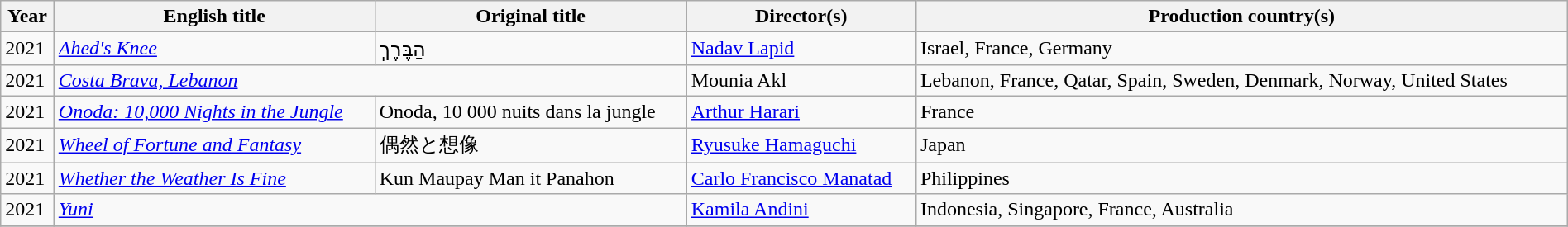<table class="sortable wikitable" style="width:100%; margin-bottom:4px" cellpadding="5">
<tr>
<th scope="col">Year</th>
<th scope="col">English title</th>
<th scope="col">Original title</th>
<th scope="col">Director(s)</th>
<th scope="col">Production country(s)</th>
</tr>
<tr>
<td>2021</td>
<td><em><a href='#'>Ahed's Knee</a></em></td>
<td>הַבֶּרֶךְ</td>
<td><a href='#'>Nadav Lapid</a></td>
<td>Israel, France, Germany</td>
</tr>
<tr>
<td>2021</td>
<td colspan=2><em><a href='#'>Costa Brava, Lebanon</a></em></td>
<td>Mounia Akl</td>
<td>Lebanon, France, Qatar, Spain, Sweden, Denmark, Norway, United States</td>
</tr>
<tr>
<td>2021</td>
<td><em><a href='#'>Onoda: 10,000 Nights in the Jungle</a></em></td>
<td>Onoda, 10 000 nuits dans la jungle</td>
<td><a href='#'>Arthur Harari</a></td>
<td>France</td>
</tr>
<tr>
<td>2021</td>
<td><em><a href='#'>Wheel of Fortune and Fantasy</a></em></td>
<td>偶然と想像</td>
<td><a href='#'>Ryusuke Hamaguchi</a></td>
<td>Japan</td>
</tr>
<tr>
<td>2021</td>
<td><em><a href='#'>Whether the Weather Is Fine</a></em></td>
<td>Kun Maupay Man it Panahon</td>
<td><a href='#'>Carlo Francisco Manatad</a></td>
<td>Philippines</td>
</tr>
<tr>
<td>2021</td>
<td colspan=2><em><a href='#'>Yuni</a></em></td>
<td><a href='#'>Kamila Andini</a></td>
<td>Indonesia, Singapore, France, Australia</td>
</tr>
<tr>
</tr>
</table>
